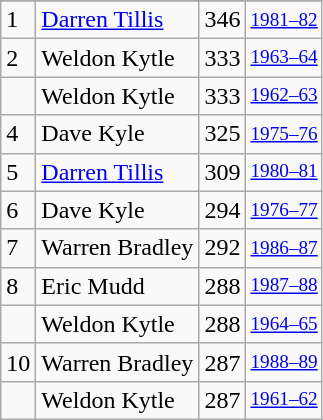<table class="wikitable">
<tr>
</tr>
<tr>
<td>1</td>
<td><a href='#'>Darren Tillis</a></td>
<td>346</td>
<td style="font-size:80%;"><a href='#'>1981–82</a></td>
</tr>
<tr>
<td>2</td>
<td>Weldon Kytle</td>
<td>333</td>
<td style="font-size:80%;"><a href='#'>1963–64</a></td>
</tr>
<tr>
<td></td>
<td>Weldon Kytle</td>
<td>333</td>
<td style="font-size:80%;"><a href='#'>1962–63</a></td>
</tr>
<tr>
<td>4</td>
<td>Dave Kyle</td>
<td>325</td>
<td style="font-size:80%;"><a href='#'>1975–76</a></td>
</tr>
<tr>
<td>5</td>
<td><a href='#'>Darren Tillis</a></td>
<td>309</td>
<td style="font-size:80%;"><a href='#'>1980–81</a></td>
</tr>
<tr>
<td>6</td>
<td>Dave Kyle</td>
<td>294</td>
<td style="font-size:80%;"><a href='#'>1976–77</a></td>
</tr>
<tr>
<td>7</td>
<td>Warren Bradley</td>
<td>292</td>
<td style="font-size:80%;"><a href='#'>1986–87</a></td>
</tr>
<tr>
<td>8</td>
<td>Eric Mudd</td>
<td>288</td>
<td style="font-size:80%;"><a href='#'>1987–88</a></td>
</tr>
<tr>
<td></td>
<td>Weldon Kytle</td>
<td>288</td>
<td style="font-size:80%;"><a href='#'>1964–65</a></td>
</tr>
<tr>
<td>10</td>
<td>Warren Bradley</td>
<td>287</td>
<td style="font-size:80%;"><a href='#'>1988–89</a></td>
</tr>
<tr>
<td></td>
<td>Weldon Kytle</td>
<td>287</td>
<td style="font-size:80%;"><a href='#'>1961–62</a></td>
</tr>
</table>
